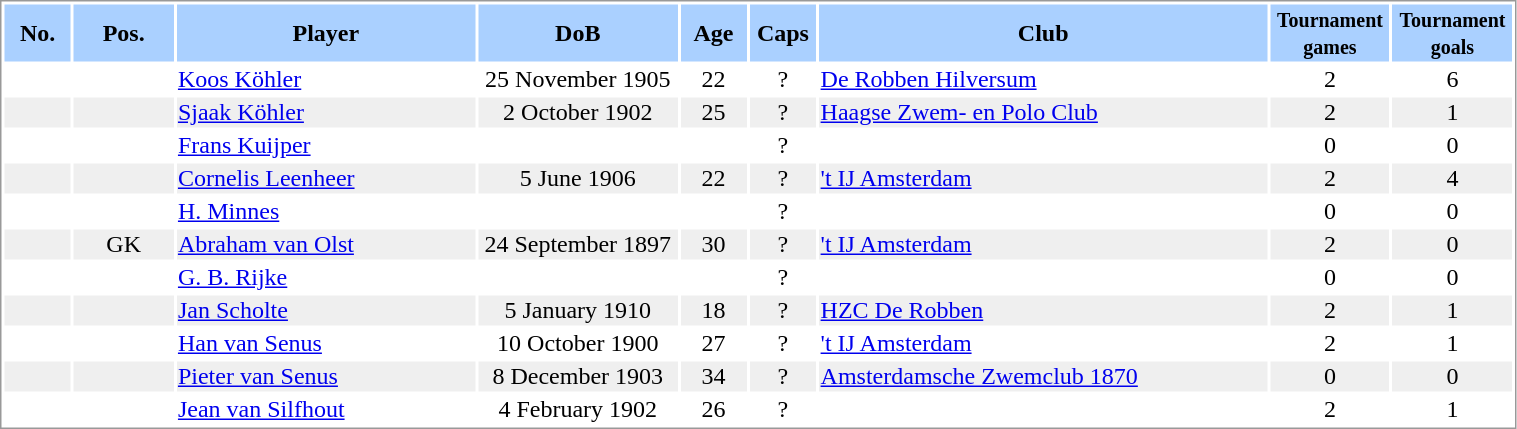<table border="0" width="80%" style="border: 1px solid #999; background-color:#FFFFFF; text-align:center">
<tr align="center" bgcolor="#AAD0FF">
<th width=4%>No.</th>
<th width=6%>Pos.</th>
<th width=18%>Player</th>
<th width=12%>DoB</th>
<th width=4%>Age</th>
<th width=4%>Caps</th>
<th width=27%>Club</th>
<th width=6%><small>Tournament<br>games</small></th>
<th width=6%><small>Tournament<br>goals</small></th>
</tr>
<tr>
<td></td>
<td></td>
<td align="left"><a href='#'>Koos Köhler</a></td>
<td>25 November 1905</td>
<td>22</td>
<td>?</td>
<td align="left"> <a href='#'>De Robben Hilversum</a></td>
<td>2</td>
<td>6</td>
</tr>
<tr bgcolor="#EFEFEF">
<td></td>
<td></td>
<td align="left"><a href='#'>Sjaak Köhler</a></td>
<td>2 October 1902</td>
<td>25</td>
<td>?</td>
<td align="left"> <a href='#'>Haagse Zwem- en Polo Club</a></td>
<td>2</td>
<td>1</td>
</tr>
<tr>
<td></td>
<td></td>
<td align="left"><a href='#'>Frans Kuijper</a></td>
<td></td>
<td></td>
<td>?</td>
<td align="left"></td>
<td>0</td>
<td>0</td>
</tr>
<tr bgcolor="#EFEFEF">
<td></td>
<td></td>
<td align="left"><a href='#'>Cornelis Leenheer</a></td>
<td>5 June 1906</td>
<td>22</td>
<td>?</td>
<td align="left"> <a href='#'>'t IJ Amsterdam</a></td>
<td>2</td>
<td>4</td>
</tr>
<tr>
<td></td>
<td></td>
<td align="left"><a href='#'>H. Minnes</a></td>
<td></td>
<td></td>
<td>?</td>
<td align="left"></td>
<td>0</td>
<td>0</td>
</tr>
<tr bgcolor="#EFEFEF">
<td></td>
<td>GK</td>
<td align="left"><a href='#'>Abraham van Olst</a></td>
<td>24 September 1897</td>
<td>30</td>
<td>?</td>
<td align="left"> <a href='#'>'t IJ Amsterdam</a></td>
<td>2</td>
<td>0</td>
</tr>
<tr>
<td></td>
<td></td>
<td align="left"><a href='#'>G. B. Rijke</a></td>
<td></td>
<td></td>
<td>?</td>
<td align="left"></td>
<td>0</td>
<td>0</td>
</tr>
<tr bgcolor="#EFEFEF">
<td></td>
<td></td>
<td align="left"><a href='#'>Jan Scholte</a></td>
<td>5 January 1910</td>
<td>18</td>
<td>?</td>
<td align="left"> <a href='#'>HZC De Robben</a></td>
<td>2</td>
<td>1</td>
</tr>
<tr>
<td></td>
<td></td>
<td align="left"><a href='#'>Han van Senus</a></td>
<td>10 October 1900</td>
<td>27</td>
<td>?</td>
<td align="left"> <a href='#'>'t IJ Amsterdam</a></td>
<td>2</td>
<td>1</td>
</tr>
<tr bgcolor="#EFEFEF">
<td></td>
<td></td>
<td align="left"><a href='#'>Pieter van Senus</a></td>
<td>8 December 1903</td>
<td>34</td>
<td>?</td>
<td align="left"> <a href='#'>Amsterdamsche Zwemclub 1870</a></td>
<td>0</td>
<td>0</td>
</tr>
<tr>
<td></td>
<td></td>
<td align="left"><a href='#'>Jean van Silfhout</a></td>
<td>4 February 1902</td>
<td>26</td>
<td>?</td>
<td align="left"></td>
<td>2</td>
<td>1</td>
</tr>
</table>
